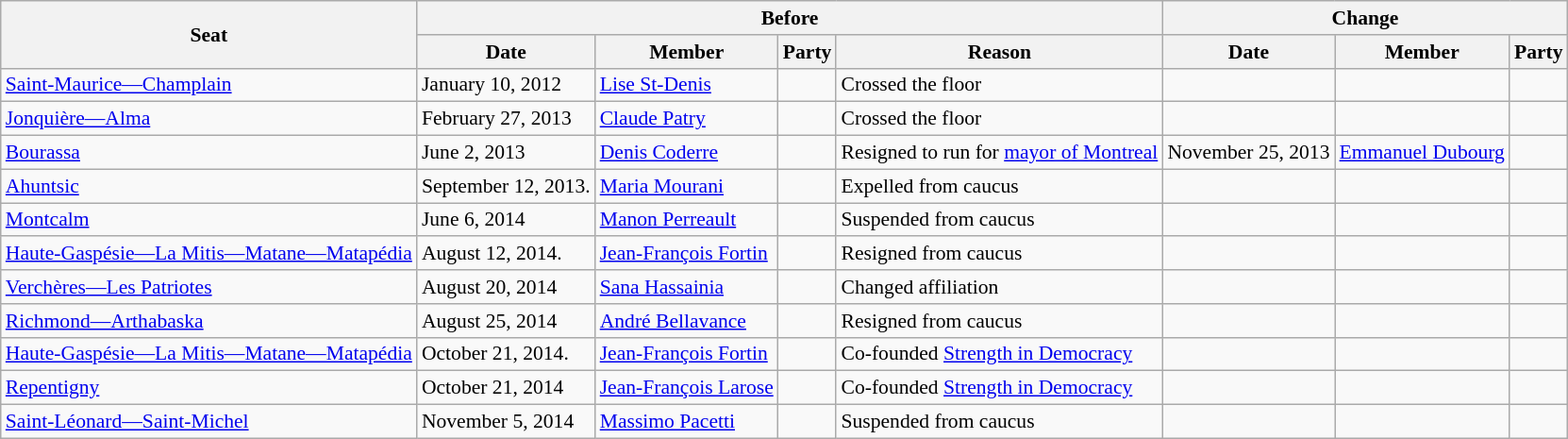<table class="wikitable"  style="font-size:90%;">
<tr>
<th rowspan="2">Seat</th>
<th colspan="4">Before</th>
<th colspan="3">Change</th>
</tr>
<tr>
<th>Date</th>
<th>Member</th>
<th>Party</th>
<th>Reason</th>
<th>Date</th>
<th>Member</th>
<th>Party</th>
</tr>
<tr>
<td><a href='#'>Saint-Maurice—Champlain</a></td>
<td>January 10, 2012</td>
<td><a href='#'>Lise St-Denis</a></td>
<td></td>
<td>Crossed the floor</td>
<td></td>
<td></td>
<td></td>
</tr>
<tr>
<td><a href='#'>Jonquière—Alma</a></td>
<td>February 27, 2013</td>
<td><a href='#'>Claude Patry</a></td>
<td></td>
<td>Crossed the floor</td>
<td></td>
<td></td>
<td></td>
</tr>
<tr>
<td><a href='#'>Bourassa</a></td>
<td>June 2, 2013</td>
<td><a href='#'>Denis Coderre</a></td>
<td></td>
<td>Resigned to run for <a href='#'>mayor of Montreal</a></td>
<td>November 25, 2013</td>
<td><a href='#'>Emmanuel Dubourg</a></td>
<td></td>
</tr>
<tr>
<td><a href='#'>Ahuntsic</a></td>
<td>September 12, 2013.</td>
<td><a href='#'>Maria Mourani</a></td>
<td></td>
<td>Expelled from caucus</td>
<td></td>
<td></td>
<td></td>
</tr>
<tr>
<td><a href='#'>Montcalm</a></td>
<td>June 6, 2014</td>
<td><a href='#'>Manon Perreault</a></td>
<td></td>
<td>Suspended from caucus</td>
<td></td>
<td></td>
<td></td>
</tr>
<tr>
<td><a href='#'>Haute-Gaspésie—La Mitis—Matane—Matapédia</a></td>
<td>August 12, 2014.</td>
<td><a href='#'>Jean-François Fortin</a></td>
<td></td>
<td>Resigned from caucus</td>
<td></td>
<td></td>
<td></td>
</tr>
<tr>
<td><a href='#'>Verchères—Les Patriotes</a></td>
<td>August 20, 2014</td>
<td><a href='#'>Sana Hassainia</a></td>
<td></td>
<td>Changed affiliation</td>
<td></td>
<td></td>
<td></td>
</tr>
<tr>
<td><a href='#'>Richmond—Arthabaska</a></td>
<td>August 25, 2014</td>
<td><a href='#'>André Bellavance</a></td>
<td></td>
<td>Resigned from caucus</td>
<td></td>
<td></td>
<td></td>
</tr>
<tr>
<td><a href='#'>Haute-Gaspésie—La Mitis—Matane—Matapédia</a></td>
<td>October 21, 2014.</td>
<td><a href='#'>Jean-François Fortin</a></td>
<td></td>
<td>Co-founded <a href='#'>Strength in Democracy</a></td>
<td></td>
<td></td>
<td></td>
</tr>
<tr>
<td><a href='#'>Repentigny</a></td>
<td>October 21, 2014</td>
<td><a href='#'>Jean-François Larose</a></td>
<td></td>
<td>Co-founded <a href='#'>Strength in Democracy</a></td>
<td></td>
<td></td>
<td></td>
</tr>
<tr>
<td><a href='#'>Saint-Léonard—Saint-Michel</a></td>
<td>November 5, 2014</td>
<td><a href='#'>Massimo Pacetti</a></td>
<td></td>
<td>Suspended from caucus</td>
<td></td>
<td></td>
<td></td>
</tr>
</table>
